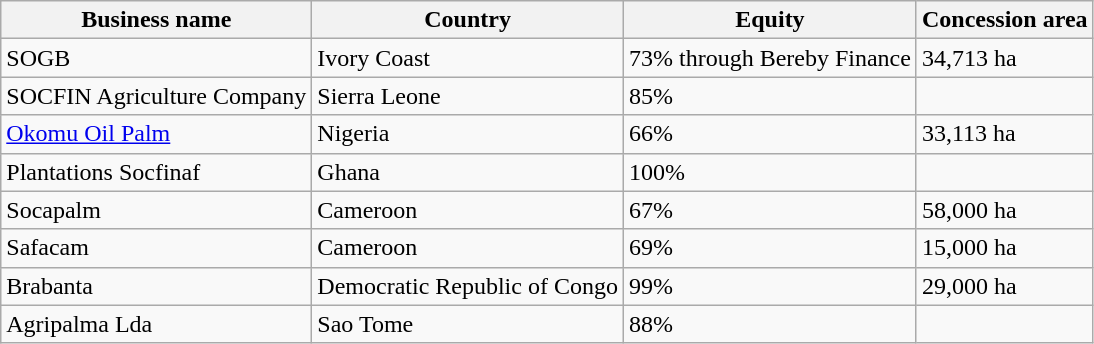<table class="wikitable">
<tr>
<th>Business name</th>
<th>Country</th>
<th>Equity</th>
<th>Concession area</th>
</tr>
<tr>
<td>SOGB</td>
<td>Ivory Coast</td>
<td>73% through Bereby Finance</td>
<td>34,713 ha</td>
</tr>
<tr>
<td>SOCFIN Agriculture Company</td>
<td>Sierra Leone</td>
<td>85%</td>
<td></td>
</tr>
<tr>
<td><a href='#'>Okomu Oil Palm</a></td>
<td>Nigeria</td>
<td>66%</td>
<td>33,113 ha</td>
</tr>
<tr>
<td>Plantations Socfinaf</td>
<td>Ghana</td>
<td>100%</td>
<td></td>
</tr>
<tr>
<td>Socapalm</td>
<td>Cameroon</td>
<td>67%</td>
<td>58,000 ha</td>
</tr>
<tr>
<td>Safacam</td>
<td>Cameroon</td>
<td>69%</td>
<td>15,000 ha</td>
</tr>
<tr>
<td>Brabanta</td>
<td>Democratic Republic of Congo</td>
<td>99%</td>
<td>29,000 ha</td>
</tr>
<tr>
<td>Agripalma Lda</td>
<td>Sao Tome</td>
<td>88%</td>
<td></td>
</tr>
</table>
